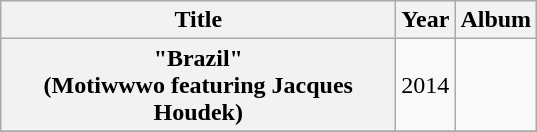<table class="wikitable plainrowheaders" style="text-align:center;">
<tr>
<th scope="col" style="width:16em;">Title</th>
<th scope="col" style="width:1em;">Year</th>
<th scope="col">Album</th>
</tr>
<tr>
<th scope="row">"Brazil"<br><span>(Motiwwwo featuring Jacques Houdek)</span></th>
<td>2014</td>
<td></td>
</tr>
<tr>
</tr>
</table>
